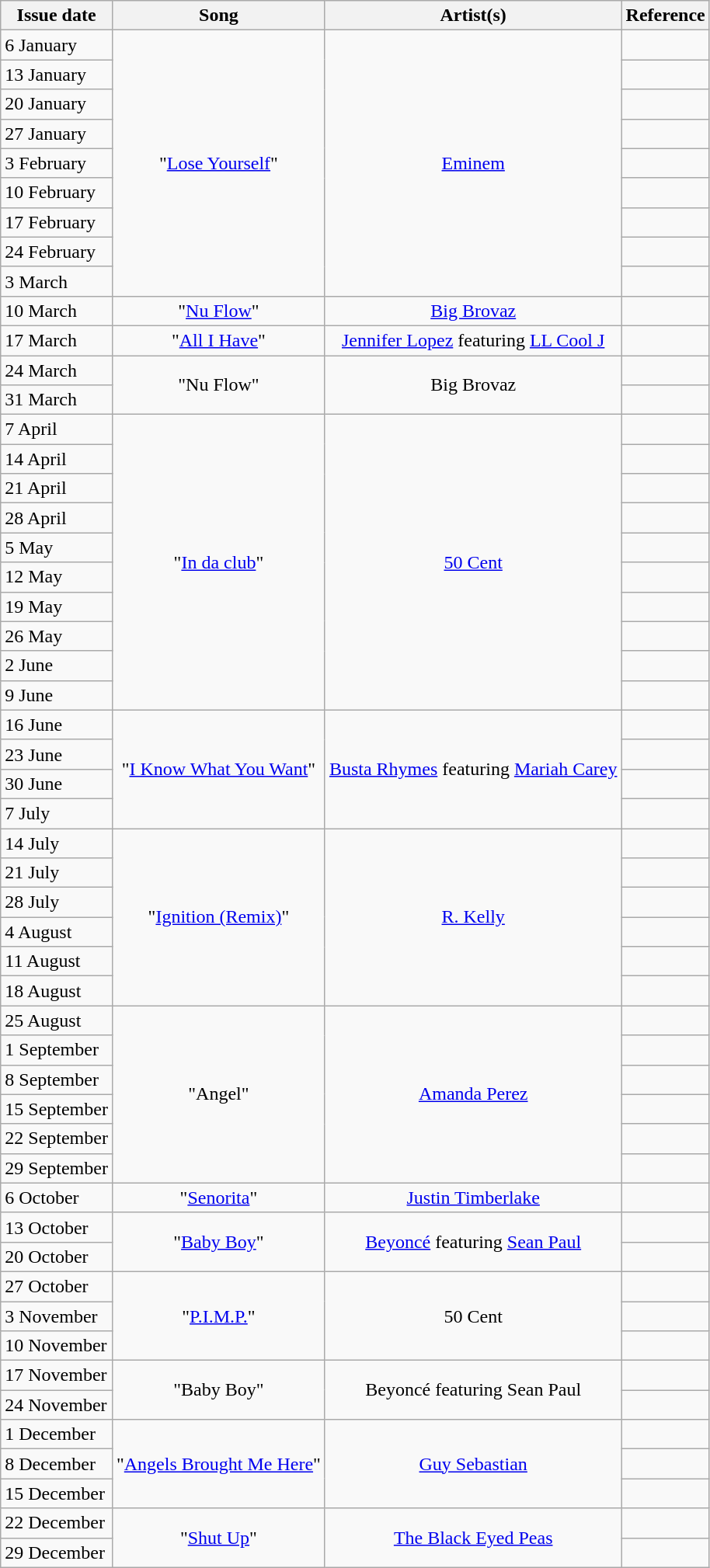<table class="wikitable">
<tr>
<th>Issue date</th>
<th>Song</th>
<th>Artist(s)</th>
<th>Reference</th>
</tr>
<tr>
<td align="left">6 January</td>
<td align="center" rowspan="9">"<a href='#'>Lose Yourself</a>"</td>
<td align="center" rowspan="9"><a href='#'>Eminem</a></td>
<td align="center"></td>
</tr>
<tr>
<td align="left">13 January</td>
<td align="center"></td>
</tr>
<tr>
<td align="left">20 January</td>
<td align="center"></td>
</tr>
<tr>
<td align="left">27 January</td>
<td align="center"></td>
</tr>
<tr>
<td align="left">3 February</td>
<td align="center"></td>
</tr>
<tr>
<td align="left">10 February</td>
<td align="center"></td>
</tr>
<tr>
<td align="left">17 February</td>
<td align="center"></td>
</tr>
<tr>
<td align="left">24 February</td>
<td align="center"></td>
</tr>
<tr>
<td align="left">3 March</td>
<td align="center"></td>
</tr>
<tr>
<td align="left">10 March</td>
<td align="Center">"<a href='#'>Nu Flow</a>"</td>
<td align="center"><a href='#'>Big Brovaz</a></td>
<td align="center"></td>
</tr>
<tr>
<td align="left">17 March</td>
<td align="center">"<a href='#'>All I Have</a>"</td>
<td align="center"><a href='#'>Jennifer Lopez</a> featuring <a href='#'>LL Cool J</a></td>
<td align="center"></td>
</tr>
<tr>
<td align="left">24 March</td>
<td align="center" rowspan="2">"Nu Flow"</td>
<td align="center" rowspan="2">Big Brovaz</td>
<td align="center"></td>
</tr>
<tr>
<td align="left">31 March</td>
<td align="center"></td>
</tr>
<tr>
<td align="left">7 April</td>
<td align="center" rowspan="10">"<a href='#'>In da club</a>"</td>
<td align="center" rowspan="10"><a href='#'>50 Cent</a></td>
<td align="center"></td>
</tr>
<tr>
<td align="left">14 April</td>
<td align="center"></td>
</tr>
<tr>
<td align="left">21 April</td>
<td align="center"></td>
</tr>
<tr>
<td align="left">28 April</td>
<td align="center"></td>
</tr>
<tr>
<td align="left">5 May</td>
<td align="center"></td>
</tr>
<tr>
<td align="left">12 May</td>
<td align="center"></td>
</tr>
<tr>
<td align="left">19 May</td>
<td align="center"></td>
</tr>
<tr>
<td align="left">26 May</td>
<td align="center"></td>
</tr>
<tr>
<td align="left">2 June</td>
<td align="center"></td>
</tr>
<tr>
<td align="left">9 June</td>
<td align="center"></td>
</tr>
<tr>
<td align="left">16 June</td>
<td align="center" rowspan="4">"<a href='#'>I Know What You Want</a>"</td>
<td align="center" rowspan="4"><a href='#'>Busta Rhymes</a> featuring <a href='#'>Mariah Carey</a></td>
<td align="center"></td>
</tr>
<tr>
<td align="left">23 June</td>
<td align="center"></td>
</tr>
<tr>
<td align="left">30 June</td>
<td align="center"></td>
</tr>
<tr>
<td align="left">7 July</td>
<td align="center"></td>
</tr>
<tr>
<td align="left">14 July</td>
<td align="center" rowspan="6">"<a href='#'>Ignition (Remix)</a>"</td>
<td align="center" rowspan="6"><a href='#'>R. Kelly</a></td>
<td align="center"></td>
</tr>
<tr>
<td align="left">21 July</td>
<td align="center"></td>
</tr>
<tr>
<td align="left">28 July</td>
<td align="center"></td>
</tr>
<tr>
<td align="left">4 August</td>
<td align="center"></td>
</tr>
<tr>
<td align="left">11 August</td>
<td align="center"></td>
</tr>
<tr>
<td align="left">18 August</td>
<td align="center"></td>
</tr>
<tr>
<td align="left">25 August</td>
<td align="center" rowspan="6">"Angel"</td>
<td align="center" rowspan="6"><a href='#'>Amanda Perez</a></td>
<td align="center"></td>
</tr>
<tr>
<td align="left">1 September</td>
<td align="center"></td>
</tr>
<tr>
<td align="left">8 September</td>
<td align="center"></td>
</tr>
<tr>
<td align="left">15 September</td>
<td align="center"></td>
</tr>
<tr>
<td align="left">22 September</td>
<td align="center"></td>
</tr>
<tr>
<td align="left">29 September</td>
<td align="center"></td>
</tr>
<tr>
<td align="left">6 October</td>
<td align="center">"<a href='#'>Senorita</a>"</td>
<td align="center"><a href='#'>Justin Timberlake</a></td>
<td align="center"></td>
</tr>
<tr>
<td align="left">13 October</td>
<td align="center" rowspan="2">"<a href='#'>Baby Boy</a>"</td>
<td align="center" rowspan="2"><a href='#'>Beyoncé</a> featuring <a href='#'>Sean Paul</a></td>
<td align="center"></td>
</tr>
<tr>
<td align="left">20 October</td>
<td align="center"></td>
</tr>
<tr>
<td align="left">27 October</td>
<td align="center" rowspan="3">"<a href='#'>P.I.M.P.</a>"</td>
<td align="center" rowspan="3">50 Cent</td>
<td align="center"></td>
</tr>
<tr>
<td align="left">3 November</td>
<td align="center"></td>
</tr>
<tr>
<td align="left">10 November</td>
<td align="center"></td>
</tr>
<tr>
<td align="left">17 November</td>
<td align="center" rowspan="2">"Baby Boy"</td>
<td align="center" rowspan="2">Beyoncé featuring Sean Paul</td>
<td align="center"></td>
</tr>
<tr>
<td align="left">24 November</td>
<td align="center"></td>
</tr>
<tr>
<td align="left">1 December</td>
<td align="center" rowspan="3">"<a href='#'>Angels Brought Me Here</a>"</td>
<td align="center" rowspan="3"><a href='#'>Guy Sebastian</a></td>
<td align="center"></td>
</tr>
<tr>
<td align="left">8 December</td>
<td align="center"></td>
</tr>
<tr>
<td align="left">15 December</td>
<td align="center"></td>
</tr>
<tr>
<td align="left">22 December</td>
<td align="center" rowspan="2">"<a href='#'>Shut Up</a>"</td>
<td align="center" rowspan="2"><a href='#'>The Black Eyed Peas</a></td>
<td align="center"></td>
</tr>
<tr>
<td align="left">29 December</td>
<td align="center"></td>
</tr>
</table>
